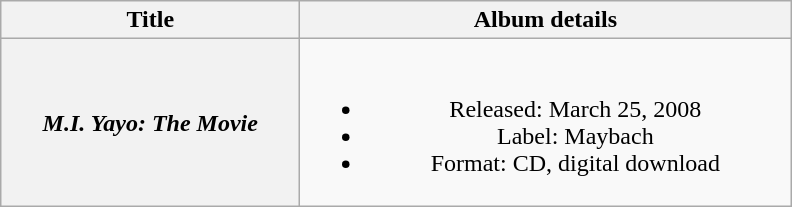<table class="wikitable plainrowheaders" style="text-align:center;">
<tr>
<th scope="col" style="width:12em;">Title</th>
<th scope="col" style="width:20em;">Album details</th>
</tr>
<tr>
<th scope="row"><em>M.I. Yayo: The Movie</em></th>
<td><br><ul><li>Released: March 25, 2008</li><li>Label: Maybach</li><li>Format: CD, digital download</li></ul></td>
</tr>
</table>
